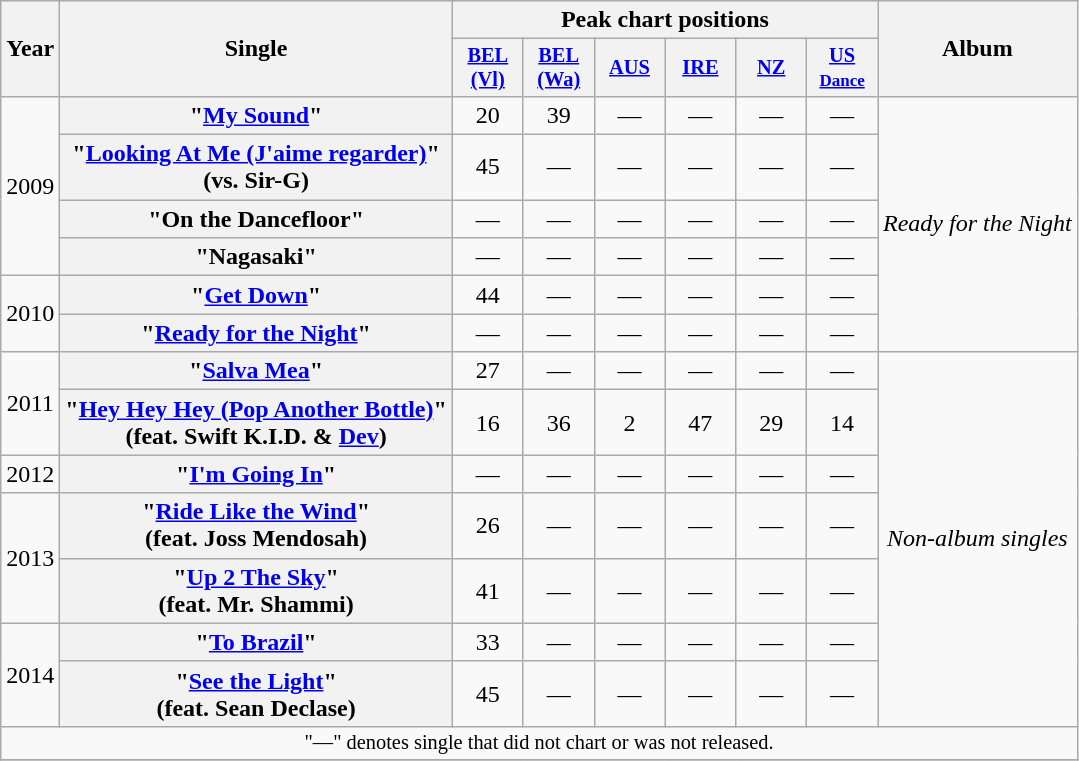<table class="wikitable plainrowheaders" style="text-align:center;">
<tr>
<th scope="col" rowspan="2">Year</th>
<th scope="col" rowspan="2">Single</th>
<th scope="col" colspan="6">Peak chart positions</th>
<th scope="col" rowspan="2">Album</th>
</tr>
<tr>
<th scope="col" style="width:3em;font-size:85%;"><a href='#'>BEL<br>(Vl)</a><br></th>
<th scope="col" style="width:3em;font-size:85%;"><a href='#'>BEL<br>(Wa)</a><br></th>
<th scope="col" style="width:3em;font-size:85%;"><a href='#'>AUS</a><br></th>
<th scope="col" style="width:3em;font-size:85%;"><a href='#'>IRE</a><br></th>
<th scope="col" style="width:3em;font-size:85%;"><a href='#'>NZ</a><br></th>
<th scope="col" style="width:3em;font-size:85%;"><a href='#'>US <small>Dance</small></a></th>
</tr>
<tr>
<td rowspan="4">2009</td>
<th scope="row">"<a href='#'>My Sound</a>"</th>
<td>20</td>
<td>39</td>
<td>—</td>
<td>—</td>
<td>—</td>
<td>—</td>
<td rowspan="6"><em>Ready for the Night</em></td>
</tr>
<tr>
<th scope="row">"<a href='#'>Looking At Me (J'aime regarder)</a>"<br><span>(vs. Sir-G)</span></th>
<td>45</td>
<td>—</td>
<td>—</td>
<td>—</td>
<td>—</td>
<td>—</td>
</tr>
<tr>
<th scope="row">"On the Dancefloor"</th>
<td>—</td>
<td>—</td>
<td>—</td>
<td>—</td>
<td>—</td>
<td>—</td>
</tr>
<tr>
<th scope="row">"Nagasaki"</th>
<td>—</td>
<td>—</td>
<td>—</td>
<td>—</td>
<td>—</td>
<td>—</td>
</tr>
<tr>
<td rowspan="2">2010</td>
<th scope="row">"<a href='#'>Get Down</a>"</th>
<td>44</td>
<td>—</td>
<td>—</td>
<td>—</td>
<td>—</td>
<td>—</td>
</tr>
<tr>
<th scope="row">"<a href='#'>Ready for the Night</a>"</th>
<td>—</td>
<td>—</td>
<td>—</td>
<td>—</td>
<td>—</td>
<td>—</td>
</tr>
<tr>
<td rowspan="2">2011</td>
<th scope="row">"<a href='#'>Salva Mea</a>"</th>
<td>27</td>
<td>—</td>
<td>—</td>
<td>—</td>
<td>—</td>
<td>—</td>
<td rowspan="7"><em>Non-album singles</em></td>
</tr>
<tr>
<th scope="row">"<a href='#'>Hey Hey Hey (Pop Another Bottle)</a>"<br><span>(feat. Swift K.I.D. & <a href='#'>Dev</a>)</span></th>
<td>16</td>
<td>36</td>
<td>2</td>
<td>47</td>
<td>29</td>
<td>14</td>
</tr>
<tr>
<td>2012</td>
<th scope="row">"<a href='#'>I'm Going In</a>"</th>
<td>—</td>
<td>—</td>
<td>—</td>
<td>—</td>
<td>—</td>
<td>—</td>
</tr>
<tr>
<td rowspan="2">2013</td>
<th scope="row">"<a href='#'>Ride Like the Wind</a>"<br><span>(feat. Joss Mendosah)</span></th>
<td>26</td>
<td>—</td>
<td>—</td>
<td>—</td>
<td>—</td>
<td>—</td>
</tr>
<tr>
<th scope="row">"<a href='#'>Up 2 The Sky</a>"<br><span>(feat. Mr. Shammi)</span></th>
<td>41</td>
<td>—</td>
<td>—</td>
<td>—</td>
<td>—</td>
<td>—</td>
</tr>
<tr>
<td rowspan="2">2014</td>
<th scope="row">"<a href='#'>To Brazil</a>"</th>
<td>33</td>
<td>—</td>
<td>—</td>
<td>—</td>
<td>—</td>
<td>—</td>
</tr>
<tr>
<th scope="row">"<a href='#'>See the Light</a>"<br><span>(feat. Sean Declase)</span></th>
<td>45</td>
<td>—</td>
<td>—</td>
<td>—</td>
<td>—</td>
<td>—</td>
</tr>
<tr>
<td colspan="14" style="font-size:85%">"—" denotes single that did not chart or was not released.</td>
</tr>
<tr>
</tr>
</table>
